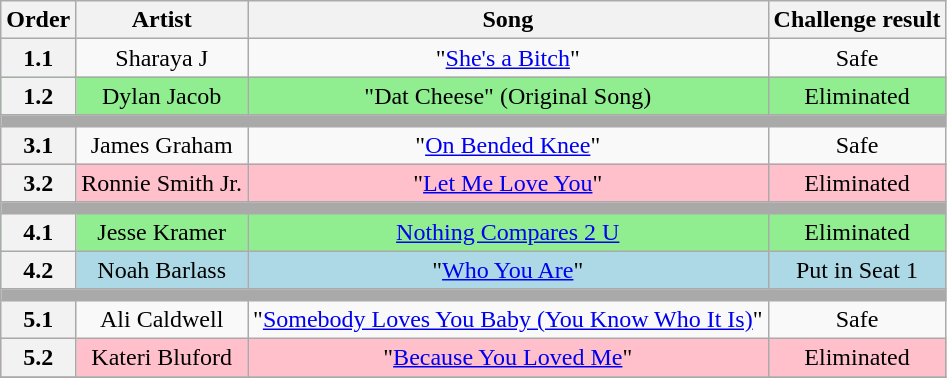<table class="wikitable plainrowheaders" style="text-align: center;">
<tr>
<th>Order</th>
<th>Artist</th>
<th>Song</th>
<th>Challenge result</th>
</tr>
<tr>
<th>1.1</th>
<td>Sharaya J</td>
<td>"<a href='#'>She's a Bitch</a>"</td>
<td>Safe</td>
</tr>
<tr style="background:lightgreen;">
<th>1.2</th>
<td>Dylan Jacob</td>
<td>"Dat Cheese" (Original Song)</td>
<td>Eliminated</td>
</tr>
<tr>
<td colspan="4" style="background:darkgrey"></td>
</tr>
<tr>
<th>3.1</th>
<td>James Graham</td>
<td>"<a href='#'>On Bended Knee</a>"</td>
<td>Safe</td>
</tr>
<tr style="background:pink;">
<th>3.2</th>
<td>Ronnie Smith Jr.</td>
<td>"<a href='#'>Let Me Love You</a>"</td>
<td>Eliminated</td>
</tr>
<tr>
<td colspan="4" style="background:darkgrey"></td>
</tr>
<tr style="background:lightgreen;">
<th>4.1</th>
<td>Jesse Kramer</td>
<td><a href='#'>Nothing Compares 2 U</a></td>
<td>Eliminated</td>
</tr>
<tr bgcolor=lightblue>
<th>4.2</th>
<td>Noah Barlass</td>
<td>"<a href='#'>Who You Are</a>"</td>
<td>Put in Seat 1</td>
</tr>
<tr>
<td colspan="4" style="background:darkgrey"></td>
</tr>
<tr>
<th>5.1</th>
<td>Ali Caldwell</td>
<td>"<a href='#'>Somebody Loves You Baby (You Know Who It Is)</a>"</td>
<td>Safe</td>
</tr>
<tr style="background:pink;">
<th>5.2</th>
<td>Kateri Bluford</td>
<td>"<a href='#'>Because You Loved Me</a>"</td>
<td>Eliminated</td>
</tr>
<tr>
</tr>
</table>
